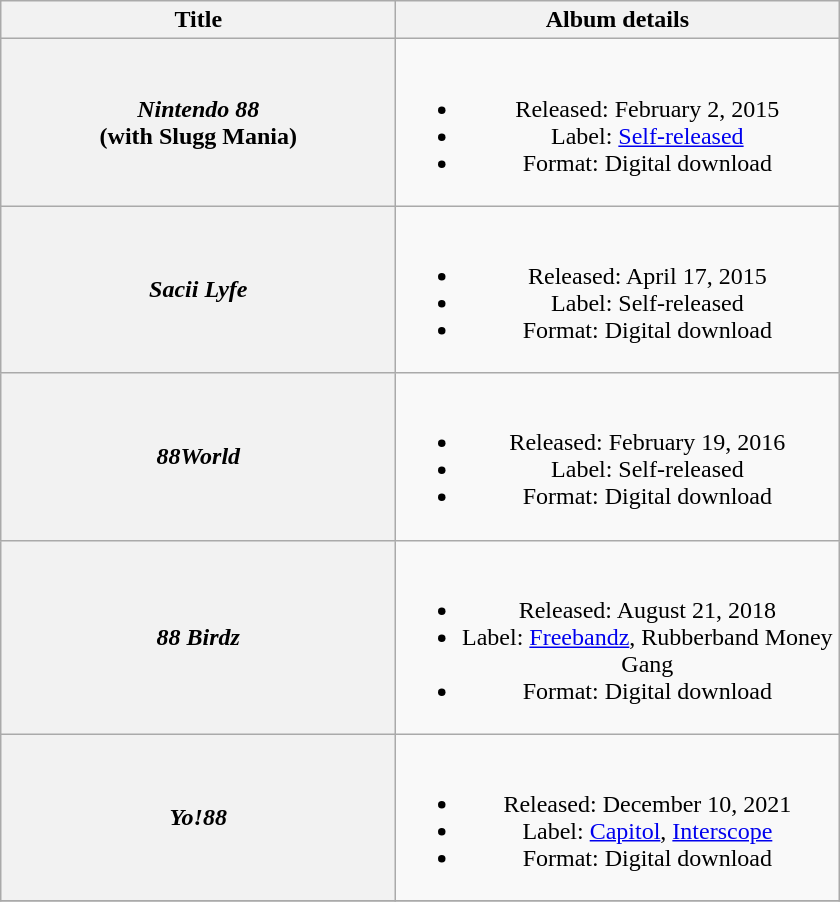<table class="wikitable plainrowheaders" style="text-align:center;">
<tr>
<th scope="col" style="width:16em;">Title</th>
<th scope="col" style="width:18em;">Album details</th>
</tr>
<tr>
<th scope="row"><em>Nintendo 88</em><br><span>(with Slugg Mania)</span></th>
<td><br><ul><li>Released: February 2, 2015</li><li>Label: <a href='#'>Self-released</a></li><li>Format: Digital download</li></ul></td>
</tr>
<tr>
<th scope="row"><em>Sacii Lyfe</em></th>
<td><br><ul><li>Released: April 17, 2015</li><li>Label: Self-released</li><li>Format: Digital download</li></ul></td>
</tr>
<tr>
<th scope="row"><em>88World</em></th>
<td><br><ul><li>Released: February 19, 2016</li><li>Label: Self-released</li><li>Format: Digital download</li></ul></td>
</tr>
<tr>
<th scope="row"><em>88 Birdz</em><br></th>
<td><br><ul><li>Released: August 21, 2018</li><li>Label: <a href='#'>Freebandz</a>, Rubberband Money Gang</li><li>Format: Digital download</li></ul></td>
</tr>
<tr>
<th scope="row"><em>Yo!88</em><br></th>
<td><br><ul><li>Released: December 10, 2021</li><li>Label: <a href='#'>Capitol</a>, <a href='#'>Interscope</a></li><li>Format: Digital download</li></ul></td>
</tr>
<tr>
</tr>
</table>
